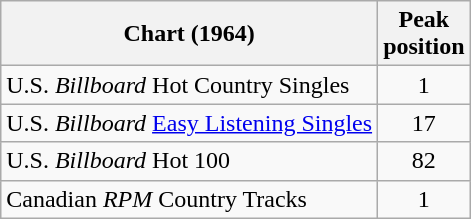<table class="wikitable sortable">
<tr>
<th align="left">Chart (1964)</th>
<th align="center">Peak<br>position</th>
</tr>
<tr>
<td align="left">U.S. <em>Billboard</em> Hot Country Singles</td>
<td align="center">1</td>
</tr>
<tr>
<td>U.S. <em>Billboard</em> <a href='#'>Easy Listening Singles</a></td>
<td align="center">17</td>
</tr>
<tr>
<td align="left">U.S. <em>Billboard</em> Hot 100</td>
<td align="center">82</td>
</tr>
<tr>
<td align="left">Canadian <em>RPM</em> Country Tracks</td>
<td align="center">1</td>
</tr>
</table>
